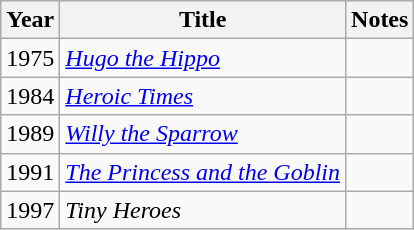<table class="wikitable sortable">
<tr>
<th>Year</th>
<th>Title</th>
<th class="unsortable">Notes</th>
</tr>
<tr>
<td>1975</td>
<td><em><a href='#'>Hugo the Hippo</a></em></td>
<td></td>
</tr>
<tr>
<td>1984</td>
<td><em><a href='#'>Heroic Times</a></em></td>
<td></td>
</tr>
<tr>
<td>1989</td>
<td><em><a href='#'>Willy the Sparrow</a></em></td>
<td></td>
</tr>
<tr>
<td>1991</td>
<td><em><a href='#'>The Princess and the Goblin</a></em></td>
<td></td>
</tr>
<tr>
<td>1997</td>
<td><em>Tiny Heroes</em></td>
<td></td>
</tr>
</table>
